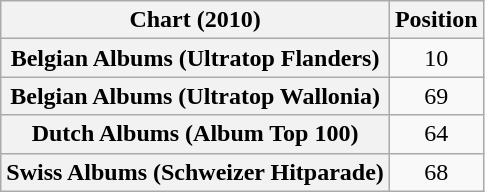<table class="wikitable sortable plainrowheaders" style="text-align:center">
<tr>
<th scope="col">Chart (2010)</th>
<th scope="col">Position</th>
</tr>
<tr>
<th scope="row">Belgian Albums (Ultratop Flanders)</th>
<td>10</td>
</tr>
<tr>
<th scope="row">Belgian Albums (Ultratop Wallonia)</th>
<td>69</td>
</tr>
<tr>
<th scope="row">Dutch Albums (Album Top 100)</th>
<td>64</td>
</tr>
<tr>
<th scope="row">Swiss Albums (Schweizer Hitparade)</th>
<td>68</td>
</tr>
</table>
